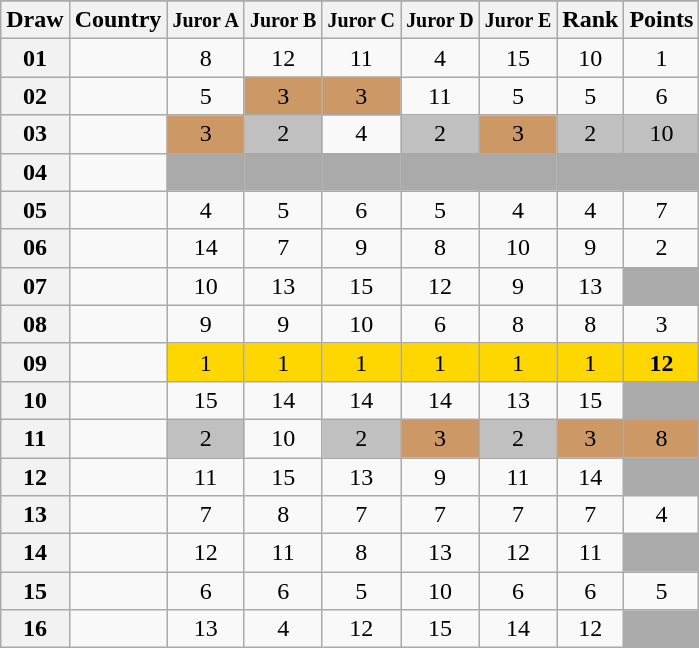<table class="sortable wikitable collapsible plainrowheaders" style="text-align:center;">
<tr>
</tr>
<tr>
<th scope="col">Draw</th>
<th scope="col">Country</th>
<th scope="col"><small>Juror A</small></th>
<th scope="col"><small>Juror B</small></th>
<th scope="col"><small>Juror C</small></th>
<th scope="col"><small>Juror D</small></th>
<th scope="col"><small>Juror E</small></th>
<th scope="col">Rank</th>
<th scope="col">Points</th>
</tr>
<tr>
<th scope="row" style="text-align:center;">01</th>
<td style="text-align:left;"></td>
<td>8</td>
<td>12</td>
<td>11</td>
<td>4</td>
<td>15</td>
<td>10</td>
<td>1</td>
</tr>
<tr>
<th scope="row" style="text-align:center;">02</th>
<td style="text-align:left;"></td>
<td>5</td>
<td style="background:#CC9966;">3</td>
<td style="background:#CC9966;">3</td>
<td>11</td>
<td>5</td>
<td>5</td>
<td>6</td>
</tr>
<tr>
<th scope="row" style="text-align:center;">03</th>
<td style="text-align:left;"></td>
<td style="background:#CC9966;">3</td>
<td style="background:silver;">2</td>
<td>4</td>
<td style="background:silver;">2</td>
<td style="background:#CC9966;">3</td>
<td style="background:silver;">2</td>
<td style="background:silver;">10</td>
</tr>
<tr class="sortbottom">
<th scope="row" style="text-align:center;">04</th>
<td style="text-align:left;"></td>
<td style="background:#AAAAAA;"></td>
<td style="background:#AAAAAA;"></td>
<td style="background:#AAAAAA;"></td>
<td style="background:#AAAAAA;"></td>
<td style="background:#AAAAAA;"></td>
<td style="background:#AAAAAA;"></td>
<td style="background:#AAAAAA;"></td>
</tr>
<tr>
<th scope="row" style="text-align:center;">05</th>
<td style="text-align:left;"></td>
<td>4</td>
<td>5</td>
<td>6</td>
<td>5</td>
<td>4</td>
<td>4</td>
<td>7</td>
</tr>
<tr>
<th scope="row" style="text-align:center;">06</th>
<td style="text-align:left;"></td>
<td>14</td>
<td>7</td>
<td>9</td>
<td>8</td>
<td>10</td>
<td>9</td>
<td>2</td>
</tr>
<tr>
<th scope="row" style="text-align:center;">07</th>
<td style="text-align:left;"></td>
<td>10</td>
<td>13</td>
<td>15</td>
<td>12</td>
<td>9</td>
<td>13</td>
<td style="background:#AAAAAA;"></td>
</tr>
<tr>
<th scope="row" style="text-align:center;">08</th>
<td style="text-align:left;"></td>
<td>9</td>
<td>9</td>
<td>10</td>
<td>6</td>
<td>8</td>
<td>8</td>
<td>3</td>
</tr>
<tr>
<th scope="row" style="text-align:center;">09</th>
<td style="text-align:left;"></td>
<td style="background:gold;">1</td>
<td style="background:gold;">1</td>
<td style="background:gold;">1</td>
<td style="background:gold;">1</td>
<td style="background:gold;">1</td>
<td style="background:gold;">1</td>
<td style="background:gold;"><strong>12</strong></td>
</tr>
<tr>
<th scope="row" style="text-align:center;">10</th>
<td style="text-align:left;"></td>
<td>15</td>
<td>14</td>
<td>14</td>
<td>14</td>
<td>13</td>
<td>15</td>
<td style="background:#AAAAAA;"></td>
</tr>
<tr>
<th scope="row" style="text-align:center;">11</th>
<td style="text-align:left;"></td>
<td style="background:silver;">2</td>
<td>10</td>
<td style="background:silver;">2</td>
<td style="background:#CC9966;">3</td>
<td style="background:silver;">2</td>
<td style="background:#CC9966;">3</td>
<td style="background:#CC9966;">8</td>
</tr>
<tr>
<th scope="row" style="text-align:center;">12</th>
<td style="text-align:left;"></td>
<td>11</td>
<td>15</td>
<td>13</td>
<td>9</td>
<td>11</td>
<td>14</td>
<td style="background:#AAAAAA;"></td>
</tr>
<tr>
<th scope="row" style="text-align:center;">13</th>
<td style="text-align:left;"></td>
<td>7</td>
<td>8</td>
<td>7</td>
<td>7</td>
<td>7</td>
<td>7</td>
<td>4</td>
</tr>
<tr>
<th scope="row" style="text-align:center;">14</th>
<td style="text-align:left;"></td>
<td>12</td>
<td>11</td>
<td>8</td>
<td>13</td>
<td>12</td>
<td>11</td>
<td style="background:#AAAAAA;"></td>
</tr>
<tr>
<th scope="row" style="text-align:center;">15</th>
<td style="text-align:left;"></td>
<td>6</td>
<td>6</td>
<td>5</td>
<td>10</td>
<td>6</td>
<td>6</td>
<td>5</td>
</tr>
<tr>
<th scope="row" style="text-align:center;">16</th>
<td style="text-align:left;"></td>
<td>13</td>
<td>4</td>
<td>12</td>
<td>15</td>
<td>14</td>
<td>12</td>
<td style="background:#AAAAAA;"></td>
</tr>
</table>
